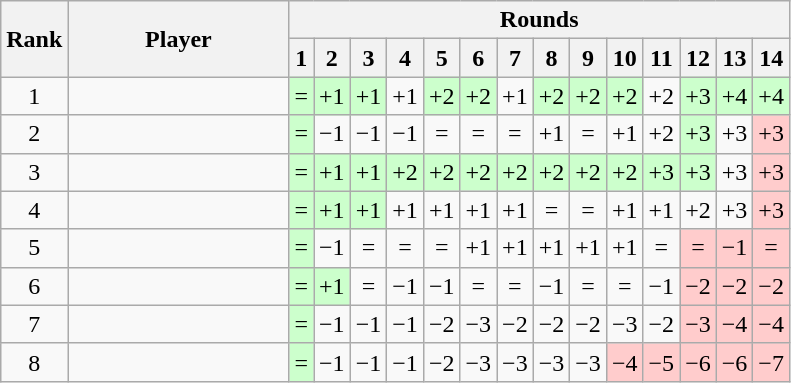<table class="wikitable" style="font-size:100%; text-align:center; white-space: nowrap;">
<tr>
<th rowspan="2">Rank</th>
<th rowspan="2" style="width:140px;">Player</th>
<th colspan="14">Rounds</th>
</tr>
<tr>
<th>1</th>
<th>2</th>
<th>3</th>
<th>4</th>
<th>5</th>
<th>6</th>
<th>7</th>
<th>8</th>
<th>9</th>
<th>10</th>
<th>11</th>
<th>12</th>
<th>13</th>
<th>14</th>
</tr>
<tr>
<td>1</td>
<td align="left"></td>
<td bgcolor="#ccffcc">=</td>
<td bgcolor="#ccffcc">+1</td>
<td bgcolor="#ccffcc">+1</td>
<td>+1</td>
<td bgcolor="#ccffcc">+2</td>
<td bgcolor="#ccffcc">+2</td>
<td>+1</td>
<td bgcolor="#ccffcc">+2</td>
<td bgcolor="#ccffcc">+2</td>
<td bgcolor="#ccffcc">+2</td>
<td>+2</td>
<td bgcolor="#ccffcc">+3</td>
<td bgcolor="#ccffcc">+4</td>
<td bgcolor="#ccffcc">+4</td>
</tr>
<tr>
<td>2</td>
<td align="left"></td>
<td bgcolor="#ccffcc">=</td>
<td>−1</td>
<td>−1</td>
<td>−1</td>
<td>=</td>
<td>=</td>
<td>=</td>
<td>+1</td>
<td>=</td>
<td>+1</td>
<td>+2</td>
<td bgcolor="#ccffcc">+3</td>
<td>+3</td>
<td bgcolor="#ffcccc">+3</td>
</tr>
<tr>
<td>3</td>
<td align="left"></td>
<td bgcolor="#ccffcc">=</td>
<td bgcolor="#ccffcc">+1</td>
<td bgcolor="#ccffcc">+1</td>
<td bgcolor="#ccffcc">+2</td>
<td bgcolor="#ccffcc">+2</td>
<td bgcolor="#ccffcc">+2</td>
<td bgcolor="#ccffcc">+2</td>
<td bgcolor="#ccffcc">+2</td>
<td bgcolor="#ccffcc">+2</td>
<td bgcolor="#ccffcc">+2</td>
<td bgcolor="#ccffcc">+3</td>
<td bgcolor="#ccffcc">+3</td>
<td>+3</td>
<td bgcolor="#ffcccc">+3</td>
</tr>
<tr>
<td>4</td>
<td align="left"></td>
<td bgcolor="#ccffcc">=</td>
<td bgcolor="#ccffcc">+1</td>
<td bgcolor="#ccffcc">+1</td>
<td>+1</td>
<td>+1</td>
<td>+1</td>
<td>+1</td>
<td>=</td>
<td>=</td>
<td>+1</td>
<td>+1</td>
<td>+2</td>
<td>+3</td>
<td bgcolor="#ffcccc">+3</td>
</tr>
<tr>
<td>5</td>
<td align="left"></td>
<td bgcolor="#ccffcc">=</td>
<td>−1</td>
<td>=</td>
<td>=</td>
<td>=</td>
<td>+1</td>
<td>+1</td>
<td>+1</td>
<td>+1</td>
<td>+1</td>
<td>=</td>
<td bgcolor="#ffcccc">=</td>
<td bgcolor="#ffcccc">−1</td>
<td bgcolor="#ffcccc">=</td>
</tr>
<tr>
<td>6</td>
<td align="left"></td>
<td bgcolor="#ccffcc">=</td>
<td bgcolor="#ccffcc">+1</td>
<td>=</td>
<td>−1</td>
<td>−1</td>
<td>=</td>
<td>=</td>
<td>−1</td>
<td>=</td>
<td>=</td>
<td>−1</td>
<td bgcolor="#ffcccc">−2</td>
<td bgcolor="#ffcccc">−2</td>
<td bgcolor="#ffcccc">−2</td>
</tr>
<tr>
<td>7</td>
<td align="left"></td>
<td bgcolor="#ccffcc">=</td>
<td>−1</td>
<td>−1</td>
<td>−1</td>
<td>−2</td>
<td>−3</td>
<td>−2</td>
<td>−2</td>
<td>−2</td>
<td>−3</td>
<td>−2</td>
<td bgcolor="#ffcccc">−3</td>
<td bgcolor="#ffcccc">−4</td>
<td bgcolor="#ffcccc">−4</td>
</tr>
<tr>
<td>8</td>
<td align="left"></td>
<td bgcolor="#ccffcc">=</td>
<td>−1</td>
<td>−1</td>
<td>−1</td>
<td>−2</td>
<td>−3</td>
<td>−3</td>
<td>−3</td>
<td>−3</td>
<td bgcolor="#ffcccc">−4</td>
<td bgcolor="#ffcccc">−5</td>
<td bgcolor="#ffcccc">−6</td>
<td bgcolor="#ffcccc">−6</td>
<td bgcolor="#ffcccc">−7</td>
</tr>
</table>
